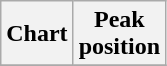<table class="wikitable plainrowheaders">
<tr>
<th>Chart</th>
<th>Peak<br>position</th>
</tr>
<tr>
</tr>
</table>
